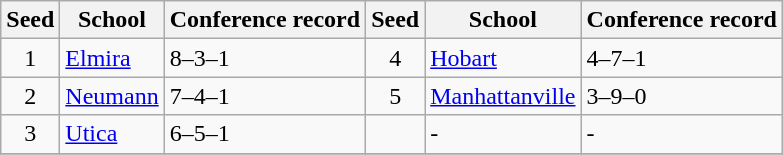<table class="wikitable">
<tr>
<th>Seed</th>
<th>School</th>
<th>Conference record</th>
<th>Seed</th>
<th>School</th>
<th>Conference record</th>
</tr>
<tr>
<td align=center>1</td>
<td><a href='#'>Elmira</a></td>
<td>8–3–1</td>
<td align=center>4</td>
<td><a href='#'>Hobart</a></td>
<td>4–7–1</td>
</tr>
<tr>
<td align=center>2</td>
<td><a href='#'>Neumann</a></td>
<td>7–4–1</td>
<td align=center>5</td>
<td><a href='#'>Manhattanville</a></td>
<td>3–9–0</td>
</tr>
<tr>
<td align=center>3</td>
<td><a href='#'>Utica</a></td>
<td>6–5–1</td>
<td align=center></td>
<td>-</td>
<td>-</td>
</tr>
<tr>
</tr>
</table>
